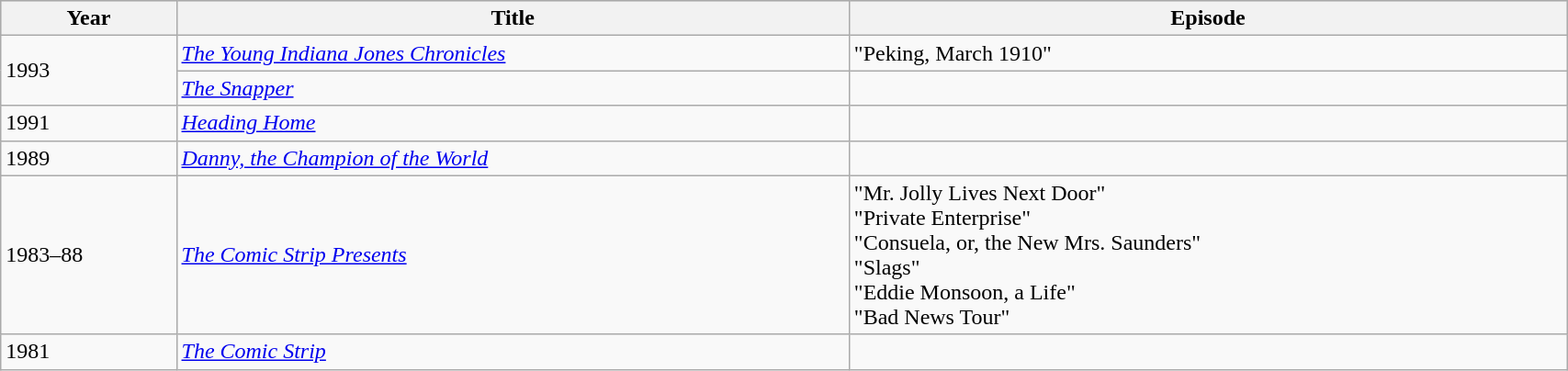<table class="wikitable sortable" width="90%">
<tr bgcolor="#CCCCCC" align="center">
<th>Year</th>
<th>Title</th>
<th>Episode</th>
</tr>
<tr>
<td rowspan="2">1993</td>
<td><em><a href='#'>The Young Indiana Jones Chronicles</a></em></td>
<td>"Peking, March 1910"</td>
</tr>
<tr>
<td><em><a href='#'>The Snapper</a></em></td>
<td></td>
</tr>
<tr>
<td>1991</td>
<td><em><a href='#'>Heading Home</a></em></td>
<td></td>
</tr>
<tr>
<td>1989</td>
<td><em><a href='#'>Danny, the Champion of the World</a></em></td>
<td></td>
</tr>
<tr>
<td>1983–88</td>
<td><em><a href='#'>The Comic Strip Presents</a></em></td>
<td>"Mr. Jolly Lives Next Door"<br>"Private Enterprise"<br>"Consuela, or, the New Mrs. Saunders"<br>"Slags"<br>"Eddie Monsoon, a Life"<br>"Bad News Tour"</td>
</tr>
<tr>
<td>1981</td>
<td><em><a href='#'>The Comic Strip</a></em></td>
<td></td>
</tr>
</table>
